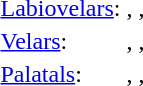<table>
<tr>
<td><a href='#'>Labiovelars</a>:</td>
<td>,</td>
<td>,</td>
<td></td>
</tr>
<tr>
<td><a href='#'>Velars</a>:</td>
<td>,</td>
<td>,</td>
<td></td>
</tr>
<tr>
<td><a href='#'>Palatals</a>:</td>
<td>,</td>
<td>,</td>
<td></td>
</tr>
</table>
